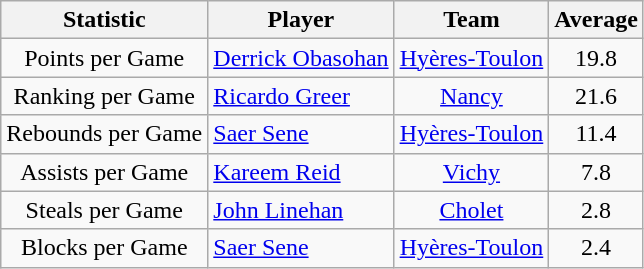<table class="wikitable sortable" style="text-align: center;">
<tr>
<th align="center">Statistic</th>
<th align="center">Player</th>
<th align="center">Team</th>
<th align="center">Average</th>
</tr>
<tr>
<td>Points per Game </td>
<td align="left"> <a href='#'>Derrick Obasohan</a></td>
<td><a href='#'>Hyères-Toulon</a></td>
<td>19.8</td>
</tr>
<tr>
<td>Ranking per Game </td>
<td align="left"> <a href='#'>Ricardo Greer</a></td>
<td><a href='#'>Nancy</a></td>
<td>21.6</td>
</tr>
<tr>
<td>Rebounds per Game </td>
<td align="left"> <a href='#'>Saer Sene</a></td>
<td><a href='#'>Hyères-Toulon</a></td>
<td>11.4</td>
</tr>
<tr>
<td>Assists per Game </td>
<td align="left"> <a href='#'>Kareem Reid</a></td>
<td><a href='#'>Vichy</a></td>
<td>7.8</td>
</tr>
<tr>
<td>Steals per Game </td>
<td align="left"> <a href='#'>John Linehan</a></td>
<td><a href='#'>Cholet</a></td>
<td>2.8</td>
</tr>
<tr>
<td>Blocks per Game </td>
<td align="left"> <a href='#'>Saer Sene</a></td>
<td><a href='#'>Hyères-Toulon</a></td>
<td>2.4</td>
</tr>
</table>
